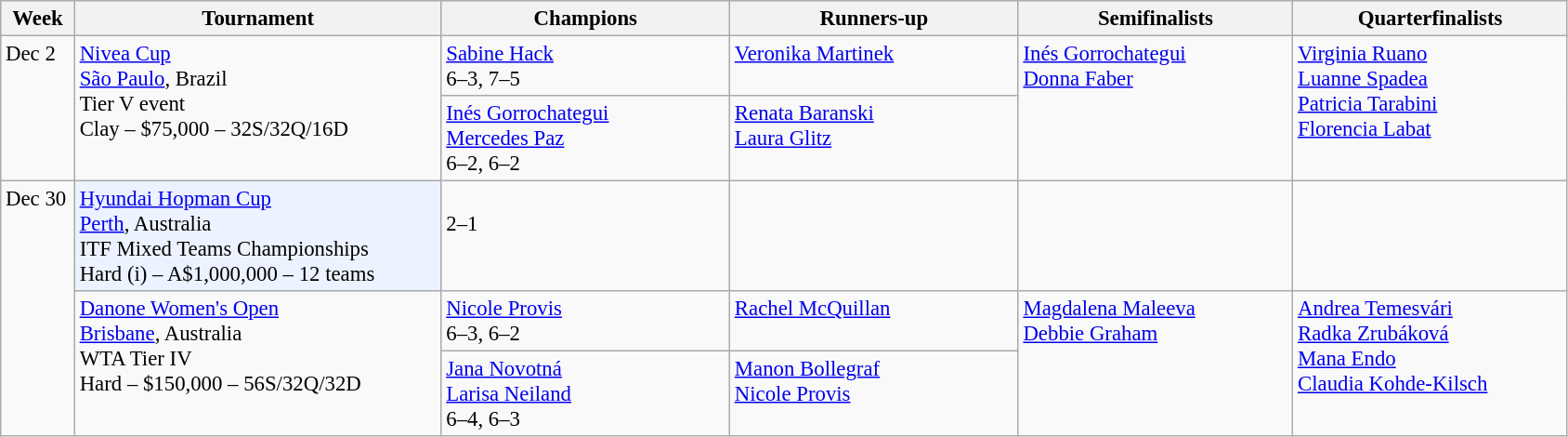<table class=wikitable style=font-size:95%>
<tr>
<th style="width:46px;">Week</th>
<th style="width:256px;">Tournament</th>
<th style="width:200px;">Champions</th>
<th style="width:200px;">Runners-up</th>
<th style="width:190px;">Semifinalists</th>
<th style="width:190px;">Quarterfinalists</th>
</tr>
<tr valign=top>
<td rowspan=2>Dec 2</td>
<td rowspan="2"><a href='#'>Nivea Cup</a><br> <a href='#'>São Paulo</a>, Brazil<br>Tier V event <br> Clay – $75,000 – 32S/32Q/16D</td>
<td> <a href='#'>Sabine Hack</a><br>6–3, 7–5</td>
<td> <a href='#'>Veronika Martinek</a></td>
<td rowspan=2> <a href='#'>Inés Gorrochategui</a> <br>  <a href='#'>Donna Faber</a></td>
<td rowspan=2> <a href='#'>Virginia Ruano</a> <br>  <a href='#'>Luanne Spadea</a> <br>  <a href='#'>Patricia Tarabini</a> <br>  <a href='#'>Florencia Labat</a></td>
</tr>
<tr valign=top>
<td> <a href='#'>Inés Gorrochategui</a><br> <a href='#'>Mercedes Paz</a><br>6–2, 6–2</td>
<td> <a href='#'>Renata Baranski</a><br> <a href='#'>Laura Glitz</a></td>
</tr>
<tr valign=top>
<td rowspan=3>Dec 30</td>
<td bgcolor=ECF2FF><a href='#'>Hyundai Hopman Cup</a><br> <a href='#'>Perth</a>, Australia<br>ITF Mixed Teams Championships<br>Hard (i) – A$1,000,000 – 12 teams</td>
<td><br>2–1</td>
<td></td>
<td><br></td>
<td><br><br><br></td>
</tr>
<tr valign=top>
<td rowspan="2"><a href='#'>Danone Women's Open</a><br><a href='#'>Brisbane</a>, Australia<br>WTA Tier IV<br>Hard – $150,000 – 56S/32Q/32D</td>
<td> <a href='#'>Nicole Provis</a><br>6–3, 6–2</td>
<td> <a href='#'>Rachel McQuillan</a></td>
<td rowspan=2> <a href='#'>Magdalena Maleeva</a> <br>  <a href='#'>Debbie Graham</a></td>
<td rowspan=2> <a href='#'>Andrea Temesvári</a> <br>  <a href='#'>Radka Zrubáková</a> <br>  <a href='#'>Mana Endo</a> <br>  <a href='#'>Claudia Kohde-Kilsch</a></td>
</tr>
<tr valign=top>
<td> <a href='#'>Jana Novotná</a><br> <a href='#'>Larisa Neiland</a><br>6–4, 6–3</td>
<td> <a href='#'>Manon Bollegraf</a><br> <a href='#'>Nicole Provis</a></td>
</tr>
</table>
